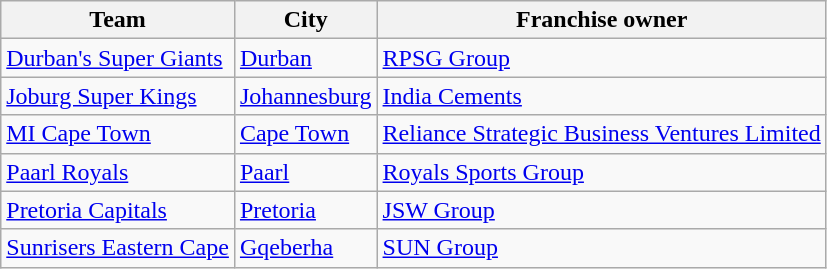<table class="wikitable">
<tr>
<th>Team</th>
<th>City</th>
<th>Franchise owner</th>
</tr>
<tr>
<td><a href='#'>Durban's Super Giants</a></td>
<td><a href='#'>Durban</a></td>
<td><a href='#'>RPSG Group</a></td>
</tr>
<tr>
<td><a href='#'>Joburg Super Kings</a></td>
<td><a href='#'>Johannesburg</a></td>
<td><a href='#'>India Cements</a></td>
</tr>
<tr>
<td><a href='#'>MI Cape Town</a></td>
<td><a href='#'>Cape Town</a></td>
<td><a href='#'>Reliance Strategic Business Ventures Limited</a></td>
</tr>
<tr>
<td><a href='#'>Paarl Royals</a></td>
<td><a href='#'>Paarl</a></td>
<td><a href='#'>Royals Sports Group</a></td>
</tr>
<tr>
<td><a href='#'>Pretoria Capitals</a></td>
<td><a href='#'>Pretoria</a></td>
<td><a href='#'>JSW Group</a></td>
</tr>
<tr>
<td><a href='#'>Sunrisers Eastern Cape</a></td>
<td><a href='#'>Gqeberha</a></td>
<td><a href='#'>SUN Group</a></td>
</tr>
</table>
